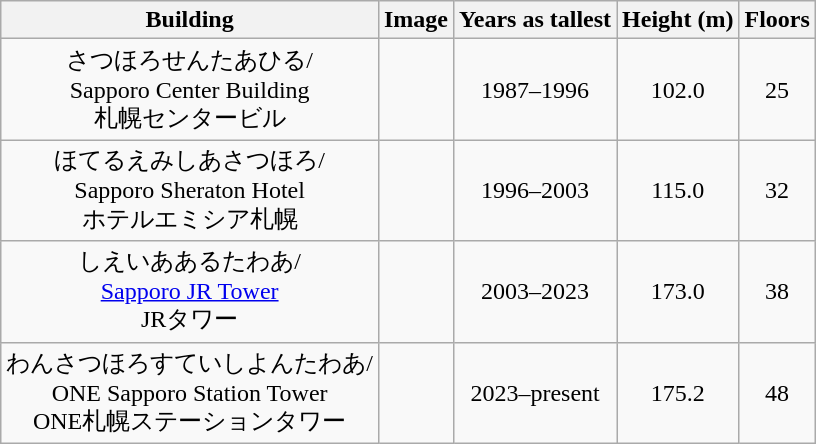<table class="sortable wikitable" style="text-align:center">
<tr>
<th>Building</th>
<th>Image</th>
<th>Years as tallest</th>
<th>Height (m)</th>
<th>Floors</th>
</tr>
<tr>
<td><span>さつほろせんたあひる/</span><br>Sapporo Center Building<br>札幌センタービル</td>
<td></td>
<td>1987–1996</td>
<td>102.0</td>
<td>25</td>
</tr>
<tr>
<td><span>ほてるえみしあさつほろ/</span><br>Sapporo Sheraton Hotel<br>ホテルエミシア札幌</td>
<td></td>
<td>1996–2003</td>
<td>115.0</td>
<td>32</td>
</tr>
<tr>
<td><span>しえいああるたわあ/</span><br><a href='#'>Sapporo JR Tower</a><br>JRタワー</td>
<td></td>
<td>2003–2023</td>
<td>173.0</td>
<td>38</td>
</tr>
<tr>
<td><span>わんさつほろすていしよんたわあ/</span><br>ONE Sapporo Station Tower<br>ONE札幌ステーションタワー</td>
<td></td>
<td>2023–present</td>
<td>175.2</td>
<td>48</td>
</tr>
</table>
